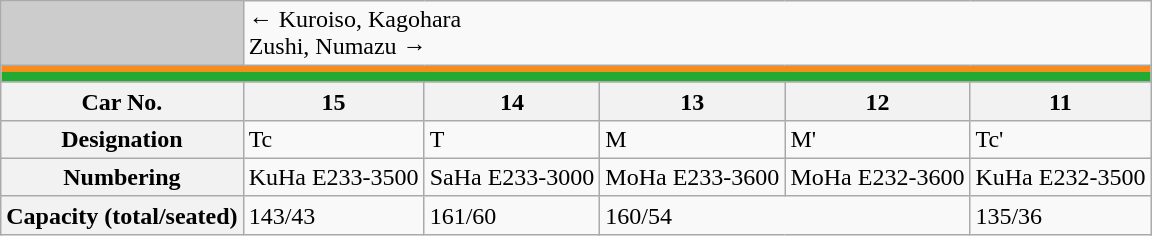<table class="wikitable">
<tr>
<td style="background-color:#ccc;"> </td>
<td colspan="5"><div>← Kuroiso, Kagohara</div><div>Zushi, Numazu →</div></td>
</tr>
<tr style="line-height: 3.3px; background-color: #F68B1E;">
<td colspan="6" style="padding:0; border:0;"> </td>
</tr>
<tr style="line-height: 6.7px; background-color: #22AA33;">
<td colspan="6" style="padding:0; border:0;"> </td>
</tr>
<tr>
<th>Car No.</th>
<th>15</th>
<th>14</th>
<th>13</th>
<th>12</th>
<th>11</th>
</tr>
<tr>
<th>Designation</th>
<td>Tc</td>
<td>T</td>
<td>M</td>
<td>M'</td>
<td>Tc'</td>
</tr>
<tr>
<th>Numbering</th>
<td>KuHa E233-3500</td>
<td>SaHa E233-3000</td>
<td>MoHa E233-3600</td>
<td>MoHa E232-3600</td>
<td>KuHa E232-3500</td>
</tr>
<tr>
<th>Capacity (total/seated)</th>
<td>143/43</td>
<td>161/60</td>
<td colspan="2">160/54</td>
<td>135/36</td>
</tr>
</table>
